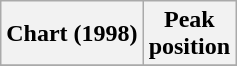<table class="wikitable sortable plainrowheaders">
<tr>
<th>Chart (1998)</th>
<th>Peak<br>position</th>
</tr>
<tr>
</tr>
</table>
